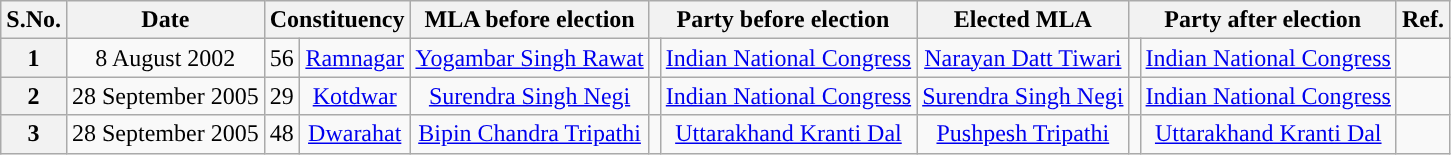<table class="wikitable sortable" style="text-align:center;">
<tr>
<th>S.No.</th>
<th>Date</th>
<th colspan="2">Constituency</th>
<th>MLA before election</th>
<th colspan="2">Party before election</th>
<th>Elected MLA</th>
<th colspan="2">Party after election</th>
<th>Ref.</th>
</tr>
<tr>
<th>1</th>
<td>8 August 2002</td>
<td>56</td>
<td><a href='#'>Ramnagar</a></td>
<td><a href='#'>Yogambar Singh Rawat</a></td>
<td></td>
<td><a href='#'>Indian National Congress</a></td>
<td><a href='#'>Narayan Datt Tiwari</a></td>
<td></td>
<td><a href='#'>Indian National Congress</a></td>
<td></td>
</tr>
<tr>
<th>2</th>
<td>28 September 2005</td>
<td>29</td>
<td><a href='#'>Kotdwar</a></td>
<td><a href='#'>Surendra Singh Negi</a></td>
<td></td>
<td><a href='#'>Indian National Congress</a></td>
<td><a href='#'>Surendra Singh Negi</a></td>
<td></td>
<td><a href='#'>Indian National Congress</a></td>
<td></td>
</tr>
<tr>
<th>3</th>
<td>28 September 2005</td>
<td>48</td>
<td><a href='#'>Dwarahat</a></td>
<td><a href='#'>Bipin Chandra Tripathi</a></td>
<td></td>
<td><a href='#'>Uttarakhand Kranti Dal</a></td>
<td><a href='#'>Pushpesh Tripathi</a></td>
<td></td>
<td><a href='#'>Uttarakhand Kranti Dal</a></td>
<td></td>
</tr>
</table>
